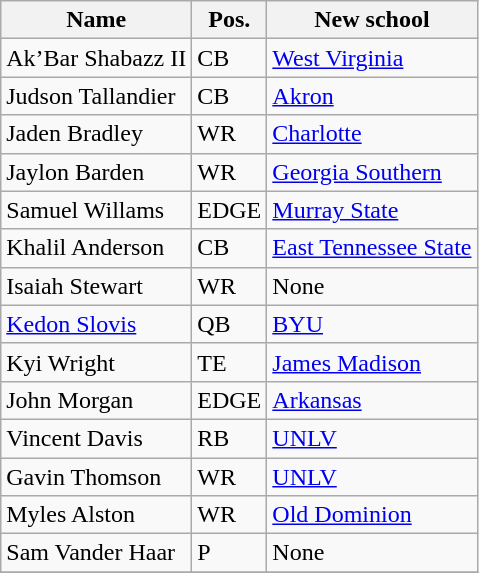<table class="wikitable sortable">
<tr>
<th>Name</th>
<th>Pos.</th>
<th class="unsortable">New school</th>
</tr>
<tr>
<td>Ak’Bar Shabazz II</td>
<td>CB</td>
<td><a href='#'>West Virginia</a></td>
</tr>
<tr>
<td>Judson Tallandier</td>
<td>CB</td>
<td><a href='#'>Akron</a></td>
</tr>
<tr>
<td>Jaden Bradley</td>
<td>WR</td>
<td><a href='#'>Charlotte</a></td>
</tr>
<tr>
<td>Jaylon Barden</td>
<td>WR</td>
<td><a href='#'>Georgia Southern</a></td>
</tr>
<tr>
<td>Samuel Willams</td>
<td>EDGE</td>
<td><a href='#'>Murray State</a></td>
</tr>
<tr>
<td>Khalil Anderson</td>
<td>CB</td>
<td><a href='#'>East Tennessee State</a></td>
</tr>
<tr>
<td>Isaiah Stewart</td>
<td>WR</td>
<td>None</td>
</tr>
<tr>
<td><a href='#'>Kedon Slovis</a></td>
<td>QB</td>
<td><a href='#'>BYU</a></td>
</tr>
<tr>
<td>Kyi Wright</td>
<td>TE</td>
<td><a href='#'>James Madison</a></td>
</tr>
<tr>
<td>John Morgan</td>
<td>EDGE</td>
<td><a href='#'>Arkansas</a></td>
</tr>
<tr>
<td>Vincent Davis</td>
<td>RB</td>
<td><a href='#'>UNLV</a></td>
</tr>
<tr>
<td>Gavin Thomson</td>
<td>WR</td>
<td><a href='#'>UNLV</a></td>
</tr>
<tr>
<td>Myles Alston</td>
<td>WR</td>
<td><a href='#'>Old Dominion</a></td>
</tr>
<tr>
<td>Sam Vander Haar</td>
<td>P</td>
<td>None</td>
</tr>
<tr>
</tr>
</table>
